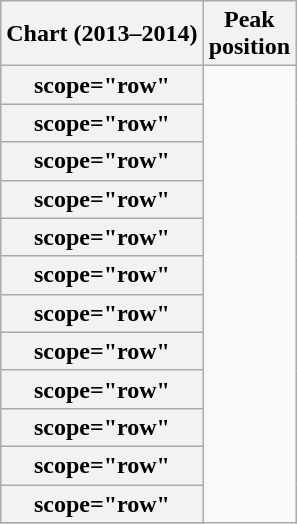<table class="wikitable sortable plainrowheaders" style="text-align:center;">
<tr>
<th scope="col">Chart (2013–2014)</th>
<th scope="col">Peak<br>position</th>
</tr>
<tr>
<th>scope="row"</th>
</tr>
<tr>
<th>scope="row"</th>
</tr>
<tr>
<th>scope="row"</th>
</tr>
<tr>
<th>scope="row"</th>
</tr>
<tr>
<th>scope="row"</th>
</tr>
<tr>
<th>scope="row"</th>
</tr>
<tr>
<th>scope="row"</th>
</tr>
<tr>
<th>scope="row"</th>
</tr>
<tr>
<th>scope="row"</th>
</tr>
<tr>
<th>scope="row"</th>
</tr>
<tr>
<th>scope="row"</th>
</tr>
<tr>
<th>scope="row"</th>
</tr>
<tr>
</tr>
</table>
